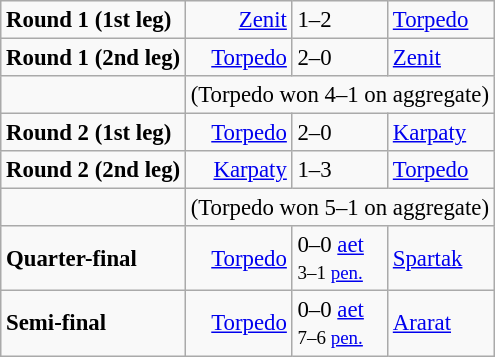<table class="wikitable" style="font-size: 95%;">
<tr>
<td><strong>Round 1 (1st leg)</strong></td>
<td align=right><a href='#'>Zenit</a></td>
<td>1–2</td>
<td><a href='#'>Torpedo</a></td>
</tr>
<tr>
<td><strong>Round 1 (2nd leg)</strong></td>
<td align=right><a href='#'>Torpedo</a></td>
<td>2–0</td>
<td><a href='#'>Zenit</a></td>
</tr>
<tr>
<td> </td>
<td colspan=4 align=center>(Torpedo won 4–1 on aggregate)</td>
</tr>
<tr>
<td><strong>Round 2 (1st leg)</strong></td>
<td align=right><a href='#'>Torpedo</a></td>
<td>2–0</td>
<td><a href='#'>Karpaty</a></td>
</tr>
<tr>
<td><strong>Round 2 (2nd leg)</strong></td>
<td align=right><a href='#'>Karpaty</a></td>
<td>1–3</td>
<td><a href='#'>Torpedo</a></td>
</tr>
<tr>
<td> </td>
<td colspan=4 align=center>(Torpedo won 5–1 on aggregate)</td>
</tr>
<tr>
<td><strong>Quarter-final</strong></td>
<td align=right><a href='#'>Torpedo</a></td>
<td>0–0 <a href='#'>aet</a> <br> <small>3–1 <a href='#'>pen.</a></small></td>
<td><a href='#'>Spartak</a></td>
</tr>
<tr>
<td><strong>Semi-final</strong></td>
<td align=right><a href='#'>Torpedo</a></td>
<td>0–0 <a href='#'>aet</a> <br> <small>7–6 <a href='#'>pen.</a></small></td>
<td><a href='#'>Ararat</a></td>
</tr>
</table>
